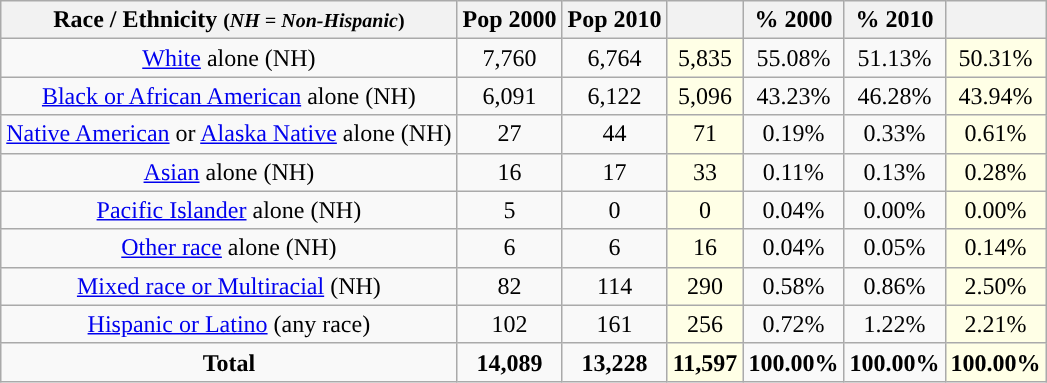<table class="wikitable" style="text-align:center;">
<tr>
<th>Race / Ethnicity <small>(<em>NH = Non-Hispanic</em>)</small></th>
<th>Pop 2000</th>
<th>Pop 2010</th>
<th></th>
<th>% 2000</th>
<th>% 2010</th>
<th></th>
</tr>
<tr>
<td><a href='#'>White</a> alone (NH)</td>
<td>7,760</td>
<td>6,764</td>
<td style='background: #ffffe6;'>5,835</td>
<td>55.08%</td>
<td>51.13%</td>
<td style='background: #ffffe6;'>50.31%</td>
</tr>
<tr>
<td><a href='#'>Black or African American</a> alone (NH)</td>
<td>6,091</td>
<td>6,122</td>
<td style='background: #ffffe6;'>5,096</td>
<td>43.23%</td>
<td>46.28%</td>
<td style='background: #ffffe6;'>43.94%</td>
</tr>
<tr>
<td><a href='#'>Native American</a> or <a href='#'>Alaska Native</a> alone (NH)</td>
<td>27</td>
<td>44</td>
<td style='background: #ffffe6;'>71</td>
<td>0.19%</td>
<td>0.33%</td>
<td style='background: #ffffe6;'>0.61%</td>
</tr>
<tr>
<td><a href='#'>Asian</a> alone (NH)</td>
<td>16</td>
<td>17</td>
<td style='background: #ffffe6;'>33</td>
<td>0.11%</td>
<td>0.13%</td>
<td style='background: #ffffe6;'>0.28%</td>
</tr>
<tr>
<td><a href='#'>Pacific Islander</a> alone (NH)</td>
<td>5</td>
<td>0</td>
<td style='background: #ffffe6;'>0</td>
<td>0.04%</td>
<td>0.00%</td>
<td style='background: #ffffe6;'>0.00%</td>
</tr>
<tr>
<td><a href='#'>Other race</a> alone (NH)</td>
<td>6</td>
<td>6</td>
<td style='background: #ffffe6;'>16</td>
<td>0.04%</td>
<td>0.05%</td>
<td style='background: #ffffe6;'>0.14%</td>
</tr>
<tr>
<td><a href='#'>Mixed race or Multiracial</a> (NH)</td>
<td>82</td>
<td>114</td>
<td style='background: #ffffe6;'>290</td>
<td>0.58%</td>
<td>0.86%</td>
<td style='background: #ffffe6;'>2.50%</td>
</tr>
<tr>
<td><a href='#'>Hispanic or Latino</a> (any race)</td>
<td>102</td>
<td>161</td>
<td style='background: #ffffe6;'>256</td>
<td>0.72%</td>
<td>1.22%</td>
<td style='background: #ffffe6;'>2.21%</td>
</tr>
<tr>
<td><strong>Total</strong></td>
<td><strong>14,089</strong></td>
<td><strong>13,228</strong></td>
<td style='background: #ffffe6;'><strong>11,597</strong></td>
<td><strong>100.00%</strong></td>
<td><strong>100.00%</strong></td>
<td style='background: #ffffe6;'><strong>100.00%</strong></td>
</tr>
</table>
